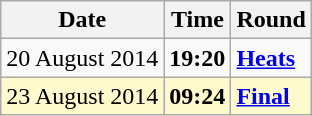<table class="wikitable">
<tr>
<th>Date</th>
<th>Time</th>
<th>Round</th>
</tr>
<tr>
<td>20 August 2014</td>
<td><strong>19:20</strong></td>
<td><strong><a href='#'>Heats</a></strong></td>
</tr>
<tr style=background:lemonchiffon>
<td>23 August 2014</td>
<td><strong>09:24</strong></td>
<td><strong><a href='#'>Final</a></strong></td>
</tr>
</table>
